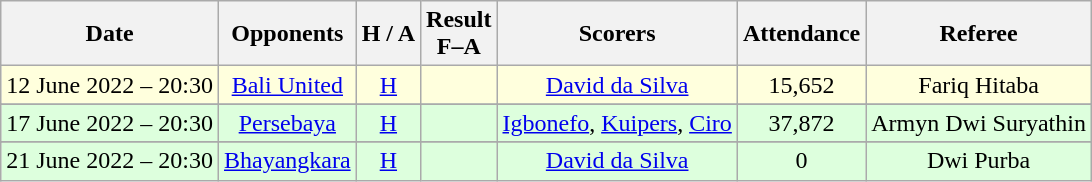<table class="wikitable" style="text-align:center">
<tr>
<th>Date</th>
<th>Opponents</th>
<th>H / A</th>
<th>Result<br>F–A</th>
<th>Scorers</th>
<th>Attendance</th>
<th>Referee</th>
</tr>
<tr style="background:#ffffdd">
<td>12 June 2022 – 20:30</td>
<td><a href='#'>Bali United</a></td>
<td><a href='#'>H</a></td>
<td></td>
<td><a href='#'>David da Silva</a></td>
<td>15,652</td>
<td>Fariq Hitaba</td>
</tr>
<tr>
</tr>
<tr style="background:#ddffdd">
<td>17 June 2022 – 20:30</td>
<td><a href='#'>Persebaya</a></td>
<td><a href='#'>H</a></td>
<td></td>
<td><a href='#'>Igbonefo</a>, <a href='#'>Kuipers</a>, <a href='#'>Ciro</a></td>
<td>37,872</td>
<td>Armyn Dwi Suryathin</td>
</tr>
<tr>
</tr>
<tr style="background:#ddffdd">
<td>21 June 2022 – 20:30</td>
<td><a href='#'>Bhayangkara</a></td>
<td><a href='#'>H</a></td>
<td></td>
<td><a href='#'>David da Silva</a></td>
<td>0</td>
<td>Dwi Purba</td>
</tr>
</table>
